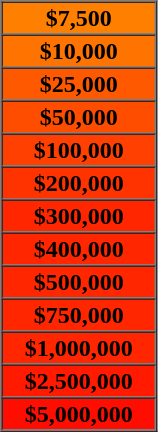<table border=1 cellspacing=0 cellpadding =1 width=105px|->
<tr>
<td bgcolor="#FF8000" align=center><span><strong>$7,500</strong></span></td>
</tr>
<tr>
<td bgcolor="#FF7300" align=center><span><strong>$10,000</strong></span></td>
</tr>
<tr>
<td bgcolor="#FF5900" align=center><span><strong>$25,000</strong></span></td>
</tr>
<tr>
<td bgcolor="#FF4D00" align=center><span><strong>$50,000</strong></span></td>
</tr>
<tr>
<td bgcolor="#FF4000" align=center><span><strong>$100,000</strong></span></td>
</tr>
<tr>
<td bgcolor="#FF3300" align=center><span><strong>$200,000</strong></span></td>
</tr>
<tr>
<td bgcolor="#FF2600" align=center><span><strong>$300,000</strong></span></td>
</tr>
<tr>
<td bgcolor="#FF2600" align=center><span><strong>$400,000</strong></span></td>
</tr>
<tr>
<td bgcolor="#FF2600" align=center><span><strong>$500,000</strong></span></td>
</tr>
<tr>
<td bgcolor="#FF2600" align=center><span><strong>$750,000</strong></span></td>
</tr>
<tr>
<td bgcolor="#FF2600" align=center><span><strong>$1,000,000</strong></span></td>
</tr>
<tr>
<td bgcolor="#FF1A00" align=center><span><strong>$2,500,000</strong></span></td>
</tr>
<tr>
<td bgcolor="#FF0D00" align=center><span><strong>$5,000,000</strong></span></td>
</tr>
</table>
